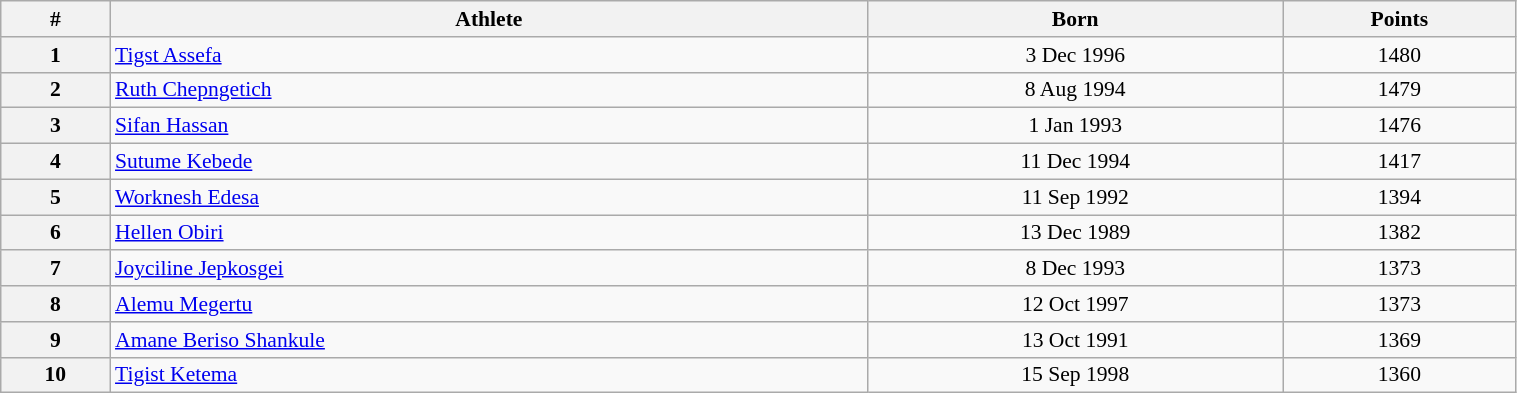<table class="wikitable" width=80% style="font-size:90%; text-align:center;">
<tr>
<th>#</th>
<th>Athlete</th>
<th>Born</th>
<th>Points</th>
</tr>
<tr>
<th>1</th>
<td align=left> <a href='#'>Tigst Assefa</a></td>
<td>3 Dec 1996</td>
<td>1480</td>
</tr>
<tr>
<th>2</th>
<td align=left> <a href='#'>Ruth Chepngetich</a></td>
<td>8 Aug 1994</td>
<td>1479</td>
</tr>
<tr>
<th>3</th>
<td align=left> <a href='#'>Sifan Hassan</a></td>
<td>1 Jan 1993</td>
<td>1476</td>
</tr>
<tr>
<th>4</th>
<td align=left> <a href='#'>Sutume Kebede</a></td>
<td>11 Dec 1994</td>
<td>1417</td>
</tr>
<tr>
<th>5</th>
<td align=left> <a href='#'>Worknesh Edesa</a></td>
<td>11 Sep 1992</td>
<td>1394</td>
</tr>
<tr>
<th>6</th>
<td align=left> <a href='#'>Hellen Obiri</a></td>
<td>13 Dec 1989</td>
<td>1382</td>
</tr>
<tr>
<th>7</th>
<td align=left> <a href='#'>Joyciline Jepkosgei</a></td>
<td>8 Dec 1993</td>
<td>1373</td>
</tr>
<tr>
<th>8</th>
<td align=left> <a href='#'>Alemu Megertu</a></td>
<td>12 Oct 1997</td>
<td>1373</td>
</tr>
<tr>
<th>9</th>
<td align=left> <a href='#'>Amane Beriso Shankule</a></td>
<td>13 Oct 1991</td>
<td>1369</td>
</tr>
<tr>
<th>10</th>
<td align=left> <a href='#'>Tigist Ketema</a></td>
<td>15 Sep 1998</td>
<td>1360</td>
</tr>
</table>
